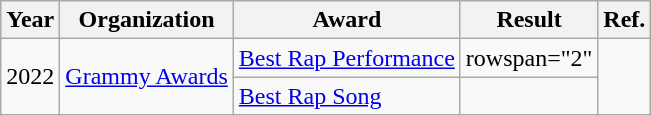<table class="wikitable" border="1">
<tr>
<th>Year</th>
<th>Organization</th>
<th>Award</th>
<th>Result</th>
<th>Ref.</th>
</tr>
<tr>
<td rowspan="2">2022</td>
<td rowspan="2"><a href='#'>Grammy Awards</a></td>
<td><a href='#'>Best Rap Performance</a></td>
<td>rowspan="2" </td>
<td rowspan="2"></td>
</tr>
<tr>
<td><a href='#'>Best Rap Song</a></td>
</tr>
</table>
